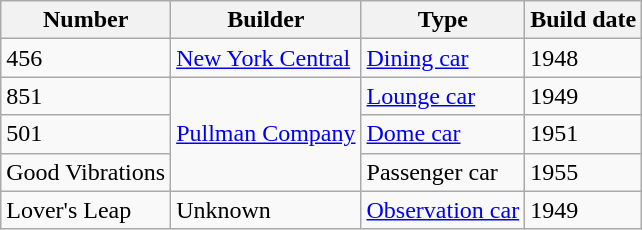<table class="wikitable" style="font-size:100%;">
<tr>
<th>Number</th>
<th>Builder</th>
<th>Type</th>
<th>Build date</th>
</tr>
<tr>
<td>456</td>
<td><a href='#'>New York Central</a></td>
<td><a href='#'>Dining car</a></td>
<td>1948</td>
</tr>
<tr>
<td>851</td>
<td rowspan=3><a href='#'>Pullman Company</a></td>
<td><a href='#'>Lounge car</a></td>
<td>1949</td>
</tr>
<tr>
<td>501</td>
<td><a href='#'>Dome car</a></td>
<td>1951</td>
</tr>
<tr>
<td>Good Vibrations</td>
<td>Passenger car</td>
<td>1955</td>
</tr>
<tr>
<td>Lover's Leap</td>
<td>Unknown</td>
<td><a href='#'>Observation car</a></td>
<td>1949</td>
</tr>
</table>
